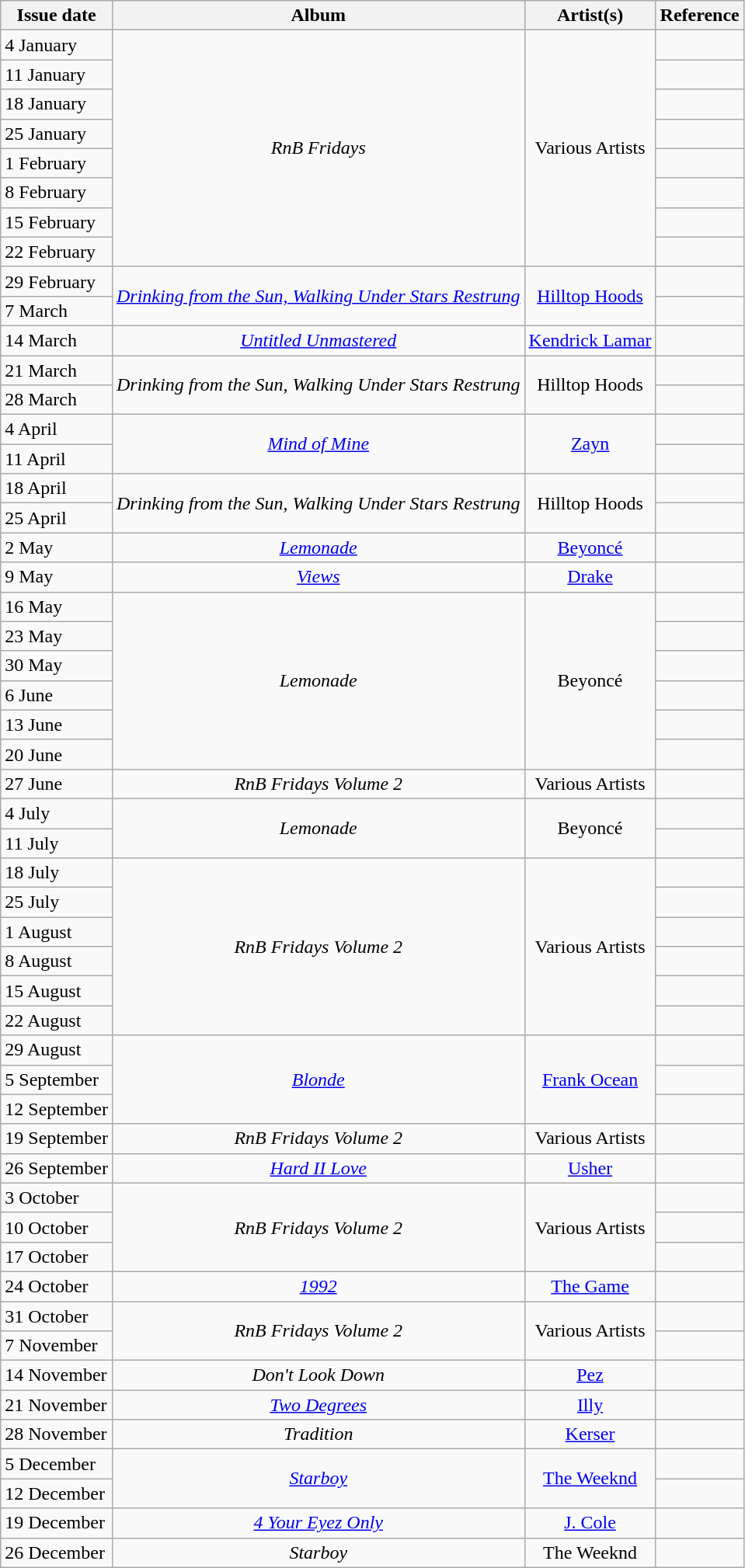<table class="wikitable">
<tr>
<th>Issue date</th>
<th>Album</th>
<th>Artist(s)</th>
<th>Reference</th>
</tr>
<tr>
<td align="left">4 January</td>
<td align="center" rowspan="8"><em>RnB Fridays</em></td>
<td align="center" rowspan="8">Various Artists</td>
<td align="center"></td>
</tr>
<tr>
<td align="left">11 January</td>
<td align="center"></td>
</tr>
<tr>
<td align="left">18 January</td>
<td align="center"></td>
</tr>
<tr>
<td align="left">25 January</td>
<td align="center"></td>
</tr>
<tr>
<td align="left">1 February</td>
<td align="center"></td>
</tr>
<tr>
<td align="left">8 February</td>
<td align="center"></td>
</tr>
<tr>
<td align="left">15 February</td>
<td align="center"></td>
</tr>
<tr>
<td align="left">22 February</td>
<td align="center"></td>
</tr>
<tr>
<td align="left">29 February</td>
<td align="center" rowspan="2"><em><a href='#'>Drinking from the Sun, Walking Under Stars Restrung</a></em></td>
<td align="center" rowspan="2"><a href='#'>Hilltop Hoods</a></td>
<td align="center"></td>
</tr>
<tr>
<td align="left">7 March</td>
<td align="center"></td>
</tr>
<tr>
<td align="left">14 March</td>
<td align="center"><em><a href='#'>Untitled Unmastered</a></em></td>
<td align="center"><a href='#'>Kendrick Lamar</a></td>
<td align="center"></td>
</tr>
<tr>
<td align="left">21 March</td>
<td align="center" rowspan="2"><em>Drinking from the Sun, Walking Under Stars Restrung</em></td>
<td align="center" rowspan="2">Hilltop Hoods</td>
<td align="center"></td>
</tr>
<tr>
<td align="left">28 March</td>
<td align="center"></td>
</tr>
<tr>
<td align="left">4 April</td>
<td align="center" rowspan="2"><em><a href='#'>Mind of Mine</a></em></td>
<td align="center" rowspan="2"><a href='#'>Zayn</a></td>
<td align="center"></td>
</tr>
<tr>
<td align="left">11 April</td>
<td align="center"></td>
</tr>
<tr>
<td align="left">18 April</td>
<td align="center" rowspan="2"><em>Drinking from the Sun, Walking Under Stars Restrung</em></td>
<td align="center" rowspan="2">Hilltop Hoods</td>
<td align="center"></td>
</tr>
<tr>
<td align="left">25 April</td>
<td align="center"></td>
</tr>
<tr>
<td align="left">2 May</td>
<td align="center"><em><a href='#'>Lemonade</a></em></td>
<td align="center"><a href='#'>Beyoncé</a></td>
<td align="center"></td>
</tr>
<tr>
<td align="left">9 May</td>
<td align="center"><em><a href='#'>Views</a></em></td>
<td align="center"><a href='#'>Drake</a></td>
<td align="center"></td>
</tr>
<tr>
<td align="left">16 May</td>
<td align="center" rowspan="6"><em>Lemonade</em></td>
<td align="center" rowspan="6">Beyoncé</td>
<td align="center"></td>
</tr>
<tr>
<td align="left">23 May</td>
<td align="center"></td>
</tr>
<tr>
<td align="left">30 May</td>
<td align="center"></td>
</tr>
<tr>
<td align="left">6 June</td>
<td align="center"></td>
</tr>
<tr>
<td align="left">13 June</td>
<td align="center"></td>
</tr>
<tr>
<td align="left">20 June</td>
<td align="center"></td>
</tr>
<tr>
<td align="left">27 June</td>
<td align="center"><em>RnB Fridays Volume 2</em></td>
<td align="center">Various Artists</td>
<td align="center"></td>
</tr>
<tr>
<td align="left">4 July</td>
<td align="center" rowspan="2"><em>Lemonade</em></td>
<td align="center" rowspan="2">Beyoncé</td>
<td align="center"></td>
</tr>
<tr>
<td align="left">11 July</td>
<td align="center"></td>
</tr>
<tr>
<td align="left">18 July</td>
<td align="center" rowspan="6"><em>RnB Fridays Volume 2</em></td>
<td align="center" rowspan="6">Various Artists</td>
<td align="center"></td>
</tr>
<tr>
<td align="left">25 July</td>
<td align="center"></td>
</tr>
<tr>
<td align="left">1 August</td>
<td align="center"></td>
</tr>
<tr>
<td align="left">8 August</td>
<td align="center"></td>
</tr>
<tr>
<td align="left">15 August</td>
<td align="center"></td>
</tr>
<tr>
<td align="left">22 August</td>
<td align="center"></td>
</tr>
<tr>
<td align="left">29 August</td>
<td align="center" rowspan="3"><em><a href='#'>Blonde</a></em></td>
<td align="center" rowspan="3"><a href='#'>Frank Ocean</a></td>
<td align="center"></td>
</tr>
<tr>
<td align="left">5 September</td>
<td align="center"></td>
</tr>
<tr>
<td align="left">12 September</td>
<td align="center"></td>
</tr>
<tr>
<td align="left">19 September</td>
<td align="center"><em>RnB Fridays Volume 2</em></td>
<td align="center">Various Artists</td>
<td align="center"></td>
</tr>
<tr>
<td align="left">26 September</td>
<td align="center"><em><a href='#'>Hard II Love</a></em></td>
<td align="center"><a href='#'>Usher</a></td>
<td align="center"></td>
</tr>
<tr>
<td align="left">3 October</td>
<td rowspan="3" align="center"><em>RnB Fridays Volume 2</em></td>
<td rowspan="3" align="center">Various Artists</td>
<td align="center"></td>
</tr>
<tr>
<td align="left">10 October</td>
<td align="center"></td>
</tr>
<tr>
<td align="left">17 October</td>
<td align="center"></td>
</tr>
<tr>
<td align="left">24 October</td>
<td align="center"><em><a href='#'>1992</a></em></td>
<td align="center"><a href='#'>The Game</a></td>
<td align="center"></td>
</tr>
<tr>
<td align="left">31 October</td>
<td rowspan="2" align="center"><em>RnB Fridays Volume 2</em></td>
<td rowspan="2" align="center">Various Artists</td>
<td align="center"></td>
</tr>
<tr>
<td align="left">7 November</td>
<td align="center"></td>
</tr>
<tr>
<td align="left">14 November</td>
<td align="center"><em>Don't Look Down</em></td>
<td align="center"><a href='#'>Pez</a></td>
<td align="center"></td>
</tr>
<tr>
<td align="left">21 November</td>
<td align="center"><em><a href='#'>Two Degrees</a></em></td>
<td align="center"><a href='#'>Illy</a></td>
<td align="center"></td>
</tr>
<tr>
<td align="left">28 November</td>
<td align="center"><em>Tradition</em></td>
<td align="center"><a href='#'>Kerser</a></td>
<td align="center"></td>
</tr>
<tr>
<td align="left">5 December</td>
<td align="center" rowspan="2"><em><a href='#'>Starboy</a></em></td>
<td align="center" rowspan="2"><a href='#'>The Weeknd</a></td>
<td align="center"></td>
</tr>
<tr>
<td align="left">12 December</td>
<td align="center"></td>
</tr>
<tr>
<td align="left">19 December</td>
<td align="center"><em><a href='#'>4 Your Eyez Only</a></em></td>
<td align="center"><a href='#'>J. Cole</a></td>
<td align="center"></td>
</tr>
<tr>
<td align="left">26 December</td>
<td align="center"><em>Starboy</em></td>
<td align="center">The Weeknd</td>
<td align="center"></td>
</tr>
</table>
